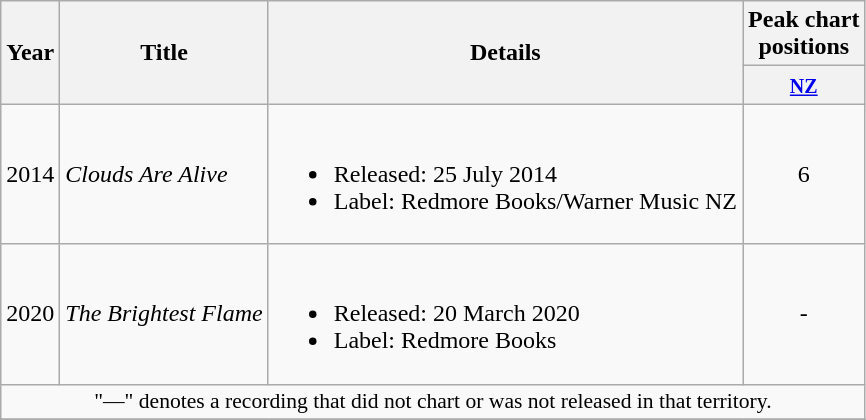<table class="wikitable plainrowheaders">
<tr>
<th rowspan="2">Year</th>
<th rowspan="2">Title</th>
<th rowspan="2">Details</th>
<th>Peak chart<br>positions</th>
</tr>
<tr>
<th><small><a href='#'>NZ</a></small></th>
</tr>
<tr>
<td>2014</td>
<td><em>Clouds Are Alive</em></td>
<td><br><ul><li>Released: 25 July 2014</li><li>Label: Redmore Books/Warner Music NZ</li></ul></td>
<td align="center">6</td>
</tr>
<tr>
<td>2020</td>
<td><em>The Brightest Flame</em></td>
<td><br><ul><li>Released: 20 March 2020</li><li>Label: Redmore Books</li></ul></td>
<td align="center">-</td>
</tr>
<tr>
<td colspan="4" style="font-size:90%" align="center">"—" denotes a recording that did not chart or was not released in that territory.</td>
</tr>
<tr>
</tr>
</table>
